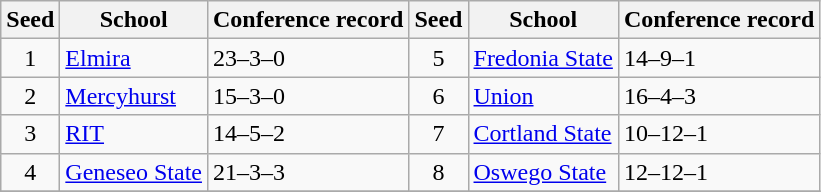<table class="wikitable">
<tr>
<th>Seed</th>
<th>School</th>
<th>Conference record</th>
<th>Seed</th>
<th>School</th>
<th>Conference record</th>
</tr>
<tr>
<td align=center>1</td>
<td><a href='#'>Elmira</a></td>
<td>23–3–0</td>
<td align=center>5</td>
<td><a href='#'>Fredonia State</a></td>
<td>14–9–1</td>
</tr>
<tr>
<td align=center>2</td>
<td><a href='#'>Mercyhurst</a></td>
<td>15–3–0</td>
<td align=center>6</td>
<td><a href='#'>Union</a></td>
<td>16–4–3</td>
</tr>
<tr>
<td align=center>3</td>
<td><a href='#'>RIT</a></td>
<td>14–5–2</td>
<td align=center>7</td>
<td><a href='#'>Cortland State</a></td>
<td>10–12–1</td>
</tr>
<tr>
<td align=center>4</td>
<td><a href='#'>Geneseo State</a></td>
<td>21–3–3</td>
<td align=center>8</td>
<td><a href='#'>Oswego State</a></td>
<td>12–12–1</td>
</tr>
<tr>
</tr>
</table>
